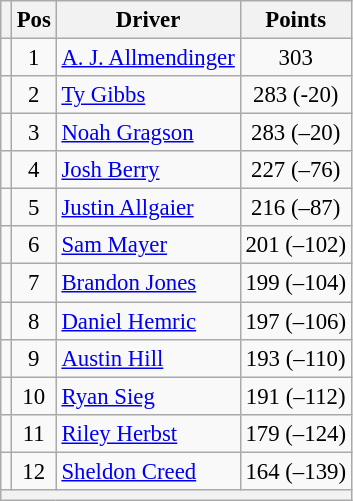<table class="wikitable" style="font-size: 95%;">
<tr>
<th></th>
<th>Pos</th>
<th>Driver</th>
<th>Points</th>
</tr>
<tr>
<td align="left"></td>
<td style="text-align:center;">1</td>
<td><a href='#'>A. J. Allmendinger</a></td>
<td style="text-align:center;">303</td>
</tr>
<tr>
<td align="left"></td>
<td style="text-align:center;">2</td>
<td><a href='#'>Ty Gibbs</a></td>
<td style="text-align:center;">283 (-20)</td>
</tr>
<tr>
<td align="left"></td>
<td style="text-align:center;">3</td>
<td><a href='#'>Noah Gragson</a></td>
<td style="text-align:center;">283 (–20)</td>
</tr>
<tr>
<td align="left"></td>
<td style="text-align:center;">4</td>
<td><a href='#'>Josh Berry</a></td>
<td style="text-align:center;">227 (–76)</td>
</tr>
<tr>
<td align="left"></td>
<td style="text-align:center;">5</td>
<td><a href='#'>Justin Allgaier</a></td>
<td style="text-align:center;">216 (–87)</td>
</tr>
<tr>
<td align="left"></td>
<td style="text-align:center;">6</td>
<td><a href='#'>Sam Mayer</a></td>
<td style="text-align:center;">201 (–102)</td>
</tr>
<tr>
<td align="left"></td>
<td style="text-align:center;">7</td>
<td><a href='#'>Brandon Jones</a></td>
<td style="text-align:center;">199 (–104)</td>
</tr>
<tr>
<td align="left"></td>
<td style="text-align:center;">8</td>
<td><a href='#'>Daniel Hemric</a></td>
<td style="text-align:center;">197 (–106)</td>
</tr>
<tr>
<td align="left"></td>
<td style="text-align:center;">9</td>
<td><a href='#'>Austin Hill</a></td>
<td style="text-align:center;">193 (–110)</td>
</tr>
<tr>
<td align="left"></td>
<td style="text-align:center;">10</td>
<td><a href='#'>Ryan Sieg</a></td>
<td style="text-align:center;">191 (–112)</td>
</tr>
<tr>
<td align="left"></td>
<td style="text-align:center;">11</td>
<td><a href='#'>Riley Herbst</a></td>
<td style="text-align:center;">179 (–124)</td>
</tr>
<tr>
<td align="left"></td>
<td style="text-align:center;">12</td>
<td><a href='#'>Sheldon Creed</a></td>
<td style="text-align:center;">164 (–139)</td>
</tr>
<tr class="sortbottom">
<th colspan="9"></th>
</tr>
</table>
